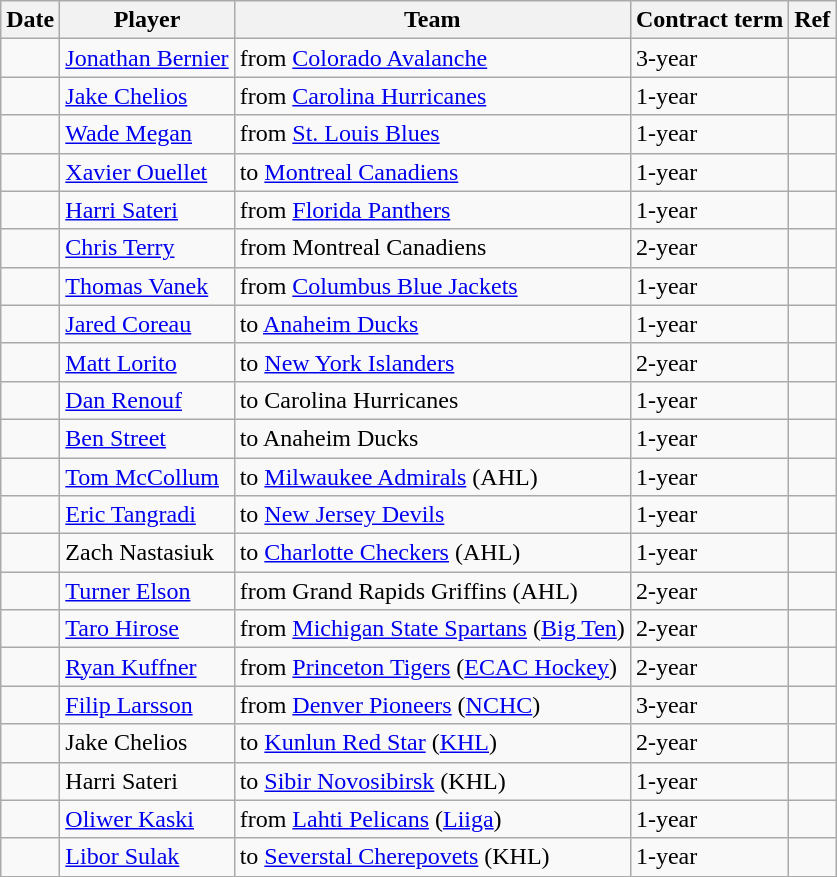<table class="wikitable">
<tr>
<th>Date</th>
<th>Player</th>
<th>Team</th>
<th>Contract term</th>
<th>Ref</th>
</tr>
<tr>
<td></td>
<td><a href='#'>Jonathan Bernier</a></td>
<td>from <a href='#'>Colorado Avalanche</a></td>
<td>3-year</td>
<td></td>
</tr>
<tr>
<td></td>
<td><a href='#'>Jake Chelios</a></td>
<td>from <a href='#'>Carolina Hurricanes</a></td>
<td>1-year</td>
<td></td>
</tr>
<tr>
<td></td>
<td><a href='#'>Wade Megan</a></td>
<td>from <a href='#'>St. Louis Blues</a></td>
<td>1-year</td>
<td></td>
</tr>
<tr>
<td></td>
<td><a href='#'>Xavier Ouellet</a></td>
<td>to <a href='#'>Montreal Canadiens</a></td>
<td>1-year</td>
<td></td>
</tr>
<tr>
<td></td>
<td><a href='#'>Harri Sateri</a></td>
<td>from <a href='#'>Florida Panthers</a></td>
<td>1-year</td>
<td></td>
</tr>
<tr>
<td></td>
<td><a href='#'>Chris Terry</a></td>
<td>from Montreal Canadiens</td>
<td>2-year</td>
<td></td>
</tr>
<tr>
<td></td>
<td><a href='#'>Thomas Vanek</a></td>
<td>from <a href='#'>Columbus Blue Jackets</a></td>
<td>1-year</td>
<td></td>
</tr>
<tr>
<td></td>
<td><a href='#'>Jared Coreau</a></td>
<td>to <a href='#'>Anaheim Ducks</a></td>
<td>1-year</td>
<td></td>
</tr>
<tr>
<td></td>
<td><a href='#'>Matt Lorito</a></td>
<td>to <a href='#'>New York Islanders</a></td>
<td>2-year</td>
<td></td>
</tr>
<tr>
<td></td>
<td><a href='#'>Dan Renouf</a></td>
<td>to Carolina Hurricanes</td>
<td>1-year</td>
<td></td>
</tr>
<tr>
<td></td>
<td><a href='#'>Ben Street</a></td>
<td>to Anaheim Ducks</td>
<td>1-year</td>
<td></td>
</tr>
<tr>
<td></td>
<td><a href='#'>Tom McCollum</a></td>
<td>to <a href='#'>Milwaukee Admirals</a> (AHL)</td>
<td>1-year</td>
<td></td>
</tr>
<tr>
<td></td>
<td><a href='#'>Eric Tangradi</a></td>
<td>to <a href='#'>New Jersey Devils</a></td>
<td>1-year</td>
<td></td>
</tr>
<tr>
<td></td>
<td>Zach Nastasiuk</td>
<td>to <a href='#'>Charlotte Checkers</a> (AHL)</td>
<td>1-year</td>
<td></td>
</tr>
<tr>
<td></td>
<td><a href='#'>Turner Elson</a></td>
<td>from Grand Rapids Griffins (AHL)</td>
<td>2-year</td>
<td></td>
</tr>
<tr>
<td></td>
<td><a href='#'>Taro Hirose</a></td>
<td>from <a href='#'>Michigan State Spartans</a> (<a href='#'>Big Ten</a>)</td>
<td>2-year</td>
<td></td>
</tr>
<tr>
<td></td>
<td><a href='#'>Ryan Kuffner</a></td>
<td>from <a href='#'>Princeton Tigers</a> (<a href='#'>ECAC Hockey</a>)</td>
<td>2-year</td>
<td></td>
</tr>
<tr>
<td></td>
<td><a href='#'>Filip Larsson</a></td>
<td>from <a href='#'>Denver Pioneers</a> (<a href='#'>NCHC</a>)</td>
<td>3-year</td>
<td></td>
</tr>
<tr>
<td></td>
<td>Jake Chelios</td>
<td>to <a href='#'>Kunlun Red Star</a> (<a href='#'>KHL</a>)</td>
<td>2-year</td>
<td></td>
</tr>
<tr>
<td></td>
<td>Harri Sateri</td>
<td>to <a href='#'>Sibir Novosibirsk</a> (KHL)</td>
<td>1-year</td>
<td></td>
</tr>
<tr>
<td></td>
<td><a href='#'>Oliwer Kaski</a></td>
<td>from <a href='#'>Lahti Pelicans</a> (<a href='#'>Liiga</a>)</td>
<td>1-year</td>
<td></td>
</tr>
<tr>
<td></td>
<td><a href='#'>Libor Sulak</a></td>
<td>to <a href='#'>Severstal Cherepovets</a> (KHL)</td>
<td>1-year</td>
<td></td>
</tr>
</table>
